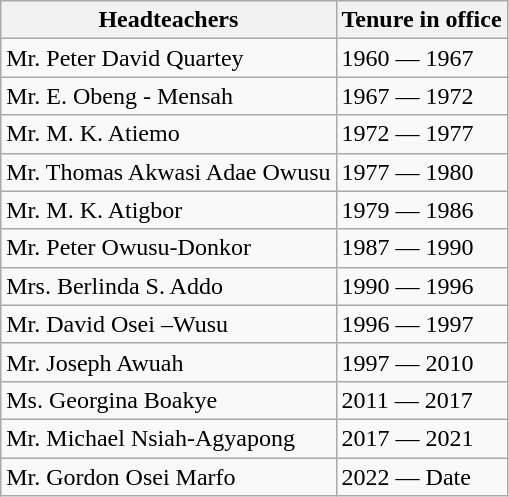<table class="wikitable">
<tr>
<th>Headteachers</th>
<th>Tenure in office</th>
</tr>
<tr>
<td>Mr. Peter David Quartey</td>
<td>1960 — 1967</td>
</tr>
<tr>
<td>Mr. E. Obeng - Mensah</td>
<td>1967 — 1972</td>
</tr>
<tr>
<td>Mr. M. K. Atiemo</td>
<td>1972 — 1977</td>
</tr>
<tr>
<td>Mr. Thomas Akwasi Adae Owusu</td>
<td>1977 — 1980</td>
</tr>
<tr>
<td>Mr. M. K. Atigbor</td>
<td>1979 — 1986</td>
</tr>
<tr>
<td>Mr. Peter Owusu-Donkor</td>
<td>1987 — 1990</td>
</tr>
<tr>
<td>Mrs. Berlinda S. Addo</td>
<td>1990 — 1996</td>
</tr>
<tr>
<td>Mr. David Osei –Wusu</td>
<td>1996 — 1997</td>
</tr>
<tr>
<td>Mr. Joseph Awuah</td>
<td>1997 — 2010</td>
</tr>
<tr>
<td>Ms. Georgina Boakye</td>
<td>2011 — 2017</td>
</tr>
<tr>
<td>Mr. Michael Nsiah-Agyapong</td>
<td>2017 — 2021</td>
</tr>
<tr>
<td>Mr. Gordon Osei Marfo</td>
<td>2022 — Date</td>
</tr>
</table>
